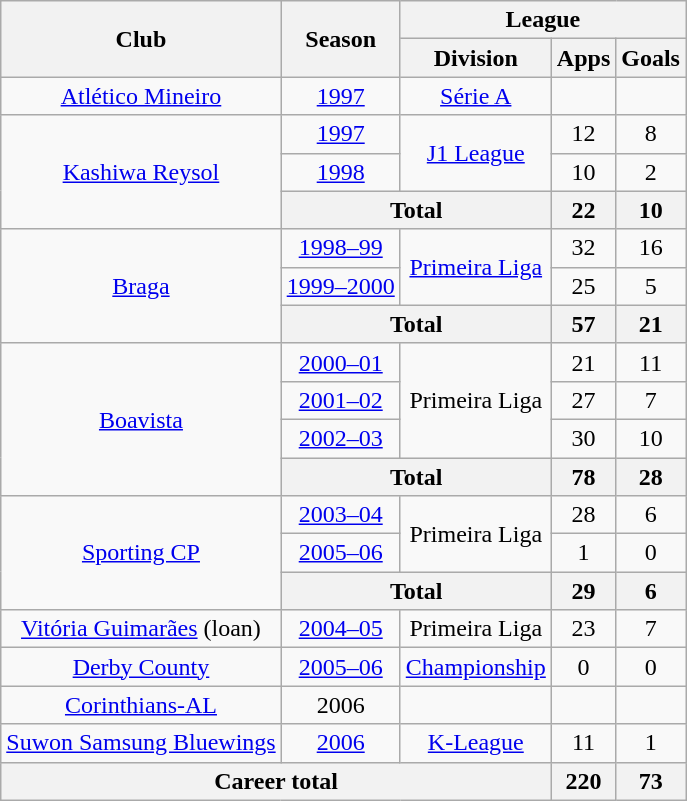<table class="wikitable" style="text-align:center">
<tr>
<th rowspan="2">Club</th>
<th rowspan="2">Season</th>
<th colspan="3">League</th>
</tr>
<tr>
<th>Division</th>
<th>Apps</th>
<th>Goals</th>
</tr>
<tr>
<td><a href='#'>Atlético Mineiro</a></td>
<td><a href='#'>1997</a></td>
<td><a href='#'>Série A</a></td>
<td></td>
<td></td>
</tr>
<tr>
<td rowspan="3"><a href='#'>Kashiwa Reysol</a></td>
<td><a href='#'>1997</a></td>
<td rowspan="2"><a href='#'>J1 League</a></td>
<td>12</td>
<td>8</td>
</tr>
<tr>
<td><a href='#'>1998</a></td>
<td>10</td>
<td>2</td>
</tr>
<tr>
<th colspan="2">Total</th>
<th>22</th>
<th>10</th>
</tr>
<tr>
<td rowspan="3"><a href='#'>Braga</a></td>
<td><a href='#'>1998–99</a></td>
<td rowspan="2"><a href='#'>Primeira Liga</a></td>
<td>32</td>
<td>16</td>
</tr>
<tr>
<td><a href='#'>1999–2000</a></td>
<td>25</td>
<td>5</td>
</tr>
<tr>
<th colspan="2">Total</th>
<th>57</th>
<th>21</th>
</tr>
<tr>
<td rowspan="4"><a href='#'>Boavista</a></td>
<td><a href='#'>2000–01</a></td>
<td rowspan="3">Primeira Liga</td>
<td>21</td>
<td>11</td>
</tr>
<tr>
<td><a href='#'>2001–02</a></td>
<td>27</td>
<td>7</td>
</tr>
<tr>
<td><a href='#'>2002–03</a></td>
<td>30</td>
<td>10</td>
</tr>
<tr>
<th colspan="2">Total</th>
<th>78</th>
<th>28</th>
</tr>
<tr>
<td rowspan="3"><a href='#'>Sporting CP</a></td>
<td><a href='#'>2003–04</a></td>
<td rowspan="2">Primeira Liga</td>
<td>28</td>
<td>6</td>
</tr>
<tr>
<td><a href='#'>2005–06</a></td>
<td>1</td>
<td>0</td>
</tr>
<tr>
<th colspan="2">Total</th>
<th>29</th>
<th>6</th>
</tr>
<tr>
<td><a href='#'>Vitória Guimarães</a> (loan)</td>
<td><a href='#'>2004–05</a></td>
<td>Primeira Liga</td>
<td>23</td>
<td>7</td>
</tr>
<tr>
<td><a href='#'>Derby County</a></td>
<td><a href='#'>2005–06</a></td>
<td><a href='#'>Championship</a></td>
<td>0</td>
<td>0</td>
</tr>
<tr>
<td><a href='#'>Corinthians-AL</a></td>
<td>2006</td>
<td></td>
<td></td>
<td></td>
</tr>
<tr>
<td><a href='#'>Suwon Samsung Bluewings</a></td>
<td><a href='#'>2006</a></td>
<td><a href='#'>K-League</a></td>
<td>11</td>
<td>1</td>
</tr>
<tr>
<th colspan="3">Career total</th>
<th>220</th>
<th>73</th>
</tr>
</table>
